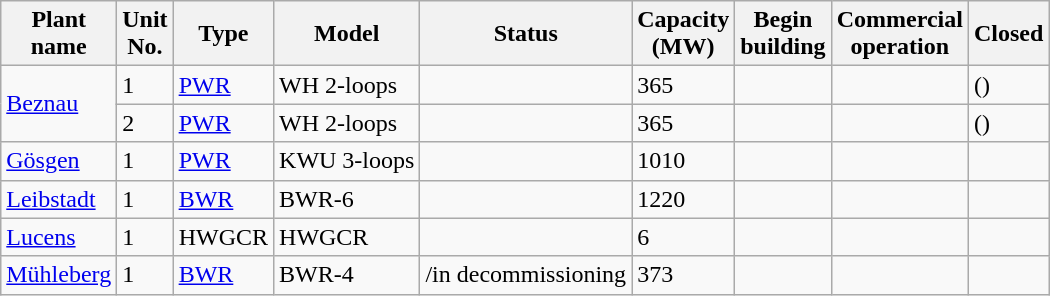<table class="wikitable sortable mw-datatable">
<tr>
<th>Plant<br>name</th>
<th>Unit<br>No.</th>
<th>Type</th>
<th>Model</th>
<th>Status</th>
<th>Capacity<br>(MW)</th>
<th>Begin<br>building</th>
<th>Commercial<br>operation</th>
<th>Closed</th>
</tr>
<tr>
<td rowspan=2><a href='#'>Beznau</a></td>
<td>1</td>
<td><a href='#'>PWR</a></td>
<td>WH 2-loops</td>
<td></td>
<td>365</td>
<td></td>
<td></td>
<td>()</td>
</tr>
<tr>
<td>2</td>
<td><a href='#'>PWR</a></td>
<td>WH 2-loops</td>
<td></td>
<td>365</td>
<td></td>
<td></td>
<td>()</td>
</tr>
<tr>
<td><a href='#'>Gösgen</a></td>
<td>1</td>
<td><a href='#'>PWR</a></td>
<td>KWU 3-loops</td>
<td></td>
<td>1010</td>
<td></td>
<td></td>
<td></td>
</tr>
<tr>
<td><a href='#'>Leibstadt</a></td>
<td>1</td>
<td><a href='#'>BWR</a></td>
<td>BWR-6</td>
<td></td>
<td>1220</td>
<td></td>
<td></td>
<td></td>
</tr>
<tr>
<td><a href='#'>Lucens</a></td>
<td>1</td>
<td>HWGCR</td>
<td>HWGCR</td>
<td></td>
<td>6</td>
<td></td>
<td></td>
<td></td>
</tr>
<tr>
<td><a href='#'>Mühleberg</a></td>
<td>1</td>
<td><a href='#'>BWR</a></td>
<td>BWR-4</td>
<td>/in decommissioning</td>
<td>373</td>
<td></td>
<td></td>
<td></td>
</tr>
</table>
